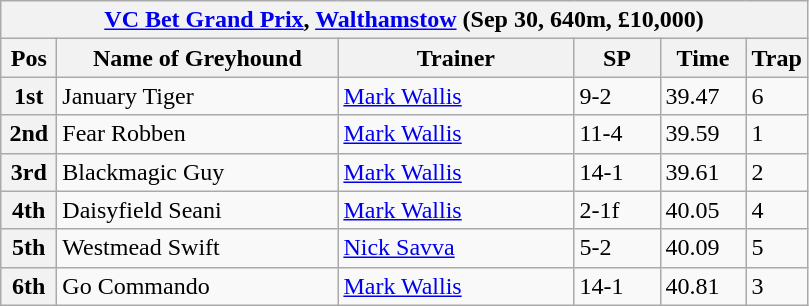<table class="wikitable">
<tr>
<th colspan="6"><a href='#'>VC Bet Grand Prix</a>, <a href='#'>Walthamstow</a> (Sep 30, 640m, £10,000)</th>
</tr>
<tr>
<th width=30>Pos</th>
<th width=180>Name of Greyhound</th>
<th width=150>Trainer</th>
<th width=50>SP</th>
<th width=50>Time</th>
<th width=30>Trap</th>
</tr>
<tr>
<th>1st</th>
<td>January Tiger</td>
<td><a href='#'>Mark Wallis</a></td>
<td>9-2</td>
<td>39.47</td>
<td>6</td>
</tr>
<tr>
<th>2nd</th>
<td>Fear Robben</td>
<td><a href='#'>Mark Wallis</a></td>
<td>11-4</td>
<td>39.59</td>
<td>1</td>
</tr>
<tr>
<th>3rd</th>
<td>Blackmagic Guy</td>
<td><a href='#'>Mark Wallis</a></td>
<td>14-1</td>
<td>39.61</td>
<td>2</td>
</tr>
<tr>
<th>4th</th>
<td>Daisyfield Seani</td>
<td><a href='#'>Mark Wallis</a></td>
<td>2-1f</td>
<td>40.05</td>
<td>4</td>
</tr>
<tr>
<th>5th</th>
<td>Westmead Swift</td>
<td><a href='#'>Nick Savva</a></td>
<td>5-2</td>
<td>40.09</td>
<td>5</td>
</tr>
<tr>
<th>6th</th>
<td>Go Commando</td>
<td><a href='#'>Mark Wallis</a></td>
<td>14-1</td>
<td>40.81</td>
<td>3</td>
</tr>
</table>
